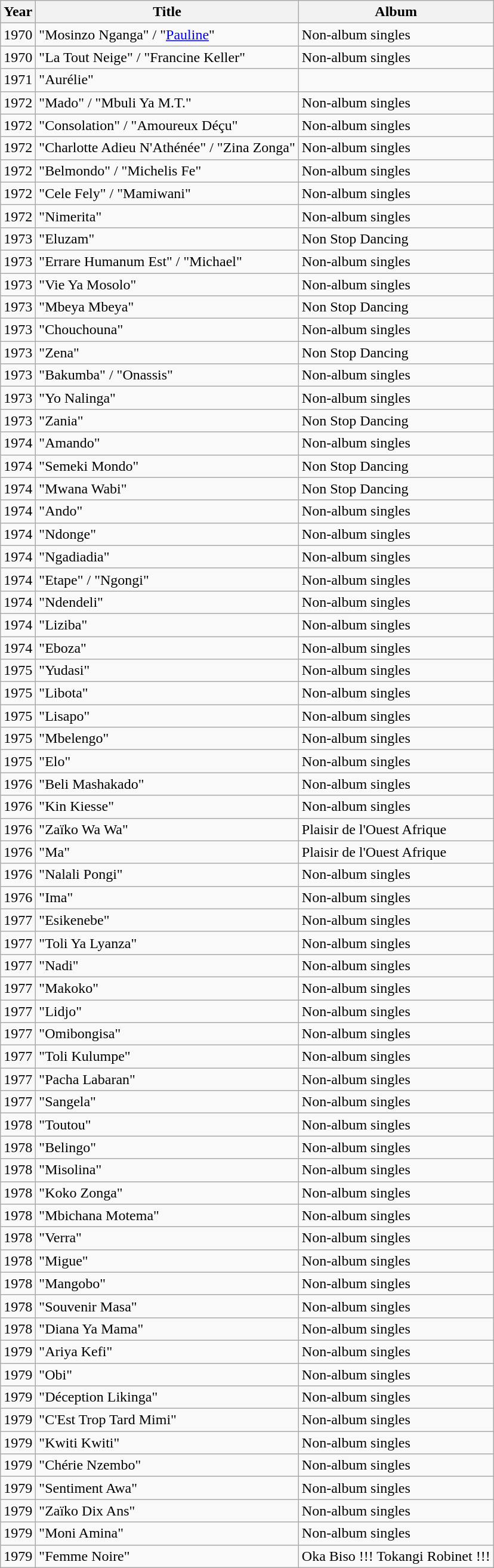<table class="wikitable">
<tr>
<th>Year</th>
<th>Title</th>
<th>Album</th>
</tr>
<tr>
<td>1970</td>
<td>"Mosinzo Nganga" / "<a href='#'>Pauline</a>"</td>
<td>Non-album singles</td>
</tr>
<tr>
<td>1970</td>
<td>"La Tout Neige" / "Francine Keller"</td>
<td>Non-album singles</td>
</tr>
<tr>
<td>1971</td>
<td>"Aurélie"</td>
<td></td>
</tr>
<tr>
<td>1972</td>
<td>"Mado" / "Mbuli Ya M.T."</td>
<td>Non-album singles</td>
</tr>
<tr>
<td>1972</td>
<td>"Consolation" / "Amoureux Déçu"</td>
<td>Non-album singles</td>
</tr>
<tr>
<td>1972</td>
<td>"Charlotte Adieu N'Athénée" / "Zina Zonga"</td>
<td>Non-album singles</td>
</tr>
<tr>
<td>1972</td>
<td>"Belmondo" / "Michelis Fe"</td>
<td>Non-album singles</td>
</tr>
<tr>
<td>1972</td>
<td>"Cele Fely" / "Mamiwani"</td>
<td>Non-album singles</td>
</tr>
<tr>
<td>1972</td>
<td>"Nimerita"</td>
<td>Non-album singles</td>
</tr>
<tr>
<td>1973</td>
<td>"Eluzam"</td>
<td>Non Stop Dancing</td>
</tr>
<tr>
<td>1973</td>
<td>"Errare Humanum Est" / "Michael"</td>
<td>Non-album singles</td>
</tr>
<tr>
<td>1973</td>
<td>"Vie Ya Mosolo"</td>
<td>Non-album singles</td>
</tr>
<tr>
<td>1973</td>
<td>"Mbeya Mbeya"</td>
<td>Non Stop Dancing</td>
</tr>
<tr>
<td>1973</td>
<td>"Chouchouna"</td>
<td>Non-album singles</td>
</tr>
<tr>
<td>1973</td>
<td>"Zena"</td>
<td>Non Stop Dancing</td>
</tr>
<tr>
<td>1973</td>
<td>"Bakumba" / "Onassis"</td>
<td>Non-album singles</td>
</tr>
<tr>
<td>1973</td>
<td>"Yo Nalinga"</td>
<td>Non-album singles</td>
</tr>
<tr>
<td>1973</td>
<td>"Zania"</td>
<td>Non Stop Dancing</td>
</tr>
<tr>
<td>1974</td>
<td>"Amando"</td>
<td>Non-album singles</td>
</tr>
<tr>
<td>1974</td>
<td>"Semeki Mondo"</td>
<td>Non Stop Dancing</td>
</tr>
<tr>
<td>1974</td>
<td>"Mwana Wabi"</td>
<td>Non Stop Dancing</td>
</tr>
<tr>
<td>1974</td>
<td>"Ando"</td>
<td>Non-album singles</td>
</tr>
<tr>
<td>1974</td>
<td>"Ndonge"</td>
<td>Non-album singles</td>
</tr>
<tr>
<td>1974</td>
<td>"Ngadiadia"</td>
<td>Non-album singles</td>
</tr>
<tr>
<td>1974</td>
<td>"Etape" / "Ngongi"</td>
<td>Non-album singles</td>
</tr>
<tr>
<td>1974</td>
<td>"Ndendeli"</td>
<td>Non-album singles</td>
</tr>
<tr>
<td>1974</td>
<td>"Liziba"</td>
<td>Non-album singles</td>
</tr>
<tr>
<td>1974</td>
<td>"Eboza"</td>
<td>Non-album singles</td>
</tr>
<tr>
<td>1975</td>
<td>"Yudasi"</td>
<td>Non-album singles</td>
</tr>
<tr>
<td>1975</td>
<td>"Libota"</td>
<td>Non-album singles</td>
</tr>
<tr>
<td>1975</td>
<td>"Lisapo"</td>
<td>Non-album singles</td>
</tr>
<tr>
<td>1975</td>
<td>"Mbelengo"</td>
<td>Non-album singles</td>
</tr>
<tr>
<td>1975</td>
<td>"Elo"</td>
<td>Non-album singles</td>
</tr>
<tr>
<td>1976</td>
<td>"Beli Mashakado"</td>
<td>Non-album singles</td>
</tr>
<tr>
<td>1976</td>
<td>"Kin Kiesse"</td>
<td>Non-album singles</td>
</tr>
<tr>
<td>1976</td>
<td>"Zaïko Wa Wa"</td>
<td>Plaisir de l'Ouest Afrique</td>
</tr>
<tr>
<td>1976</td>
<td>"Ma"</td>
<td>Plaisir de l'Ouest Afrique</td>
</tr>
<tr>
<td>1976</td>
<td>"Nalali Pongi"</td>
<td>Non-album singles</td>
</tr>
<tr>
<td>1976</td>
<td>"Ima"</td>
<td>Non-album singles</td>
</tr>
<tr>
<td>1977</td>
<td>"Esikenebe"</td>
<td>Non-album singles</td>
</tr>
<tr>
<td>1977</td>
<td>"Toli Ya Lyanza"</td>
<td>Non-album singles</td>
</tr>
<tr>
<td>1977</td>
<td>"Nadi"</td>
<td>Non-album singles</td>
</tr>
<tr>
<td>1977</td>
<td>"Makoko"</td>
<td>Non-album singles</td>
</tr>
<tr>
<td>1977</td>
<td>"Lidjo"</td>
<td>Non-album singles</td>
</tr>
<tr>
<td>1977</td>
<td>"Omibongisa"</td>
<td>Non-album singles</td>
</tr>
<tr>
<td>1977</td>
<td>"Toli Kulumpe"</td>
<td>Non-album singles</td>
</tr>
<tr>
<td>1977</td>
<td>"Pacha Labaran"</td>
<td>Non-album singles</td>
</tr>
<tr>
<td>1977</td>
<td>"Sangela"</td>
<td>Non-album singles</td>
</tr>
<tr>
<td>1978</td>
<td>"Toutou"</td>
<td>Non-album singles</td>
</tr>
<tr>
<td>1978</td>
<td>"Belingo"</td>
<td>Non-album singles</td>
</tr>
<tr>
<td>1978</td>
<td>"Misolina"</td>
<td>Non-album singles</td>
</tr>
<tr>
<td>1978</td>
<td>"Koko Zonga"</td>
<td>Non-album singles</td>
</tr>
<tr>
<td>1978</td>
<td>"Mbichana Motema"</td>
<td>Non-album singles</td>
</tr>
<tr>
<td>1978</td>
<td>"Verra"</td>
<td>Non-album singles</td>
</tr>
<tr>
<td>1978</td>
<td>"Migue"</td>
<td>Non-album singles</td>
</tr>
<tr>
<td>1978</td>
<td>"Mangobo"</td>
<td>Non-album singles</td>
</tr>
<tr>
<td>1978</td>
<td>"Souvenir Masa"</td>
<td>Non-album singles</td>
</tr>
<tr>
<td>1978</td>
<td>"Diana Ya Mama"</td>
<td>Non-album singles</td>
</tr>
<tr>
<td>1979</td>
<td>"Ariya Kefi"</td>
<td>Non-album singles</td>
</tr>
<tr>
<td>1979</td>
<td>"Obi"</td>
<td>Non-album singles</td>
</tr>
<tr>
<td>1979</td>
<td>"Déception Likinga"</td>
<td>Non-album singles</td>
</tr>
<tr>
<td>1979</td>
<td>"C'Est Trop Tard Mimi"</td>
<td>Non-album singles</td>
</tr>
<tr>
<td>1979</td>
<td>"Kwiti Kwiti"</td>
<td>Non-album singles</td>
</tr>
<tr>
<td>1979</td>
<td>"Chérie Nzembo"</td>
<td>Non-album singles</td>
</tr>
<tr>
<td>1979</td>
<td>"Sentiment Awa"</td>
<td>Non-album singles</td>
</tr>
<tr>
<td>1979</td>
<td>"Zaïko Dix Ans"</td>
<td>Non-album singles</td>
</tr>
<tr>
<td>1979</td>
<td>"Moni Amina"</td>
<td>Non-album singles</td>
</tr>
<tr>
<td>1979</td>
<td>"Femme Noire"</td>
<td>Oka Biso !!! Tokangi Robinet !!!</td>
</tr>
</table>
